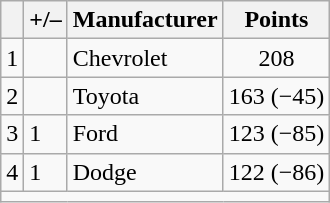<table class="wikitable">
<tr>
<th scope="col"></th>
<th scope="col">+/–</th>
<th scope="col">Manufacturer</th>
<th scope="col">Points</th>
</tr>
<tr>
<td>1</td>
<td align="left"></td>
<td>Chevrolet</td>
<td style="text-align:center;">208</td>
</tr>
<tr>
<td>2</td>
<td align="left"></td>
<td>Toyota</td>
<td style="text-align:center;">163 (−45)</td>
</tr>
<tr>
<td>3</td>
<td align="left"> 1</td>
<td>Ford</td>
<td style="text-align:center;">123 (−85)</td>
</tr>
<tr>
<td>4</td>
<td align="left"> 1</td>
<td>Dodge</td>
<td style="text-align:center;">122 (−86)</td>
</tr>
<tr class="sortbottom">
<td colspan="9"></td>
</tr>
</table>
